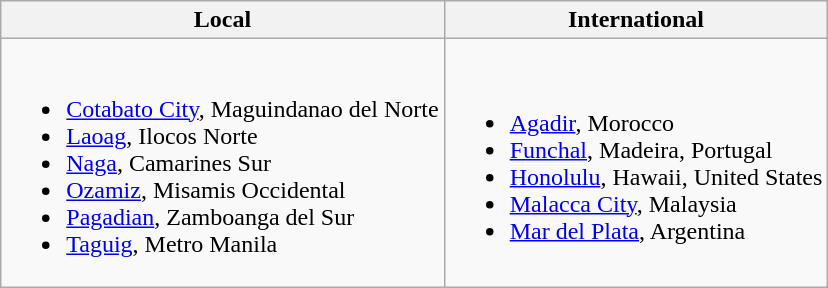<table class="wikitable">
<tr>
<th>Local</th>
<th>International</th>
</tr>
<tr>
<td><br><ul><li> <a href='#'>Cotabato City</a>, Maguindanao del Norte</li><li> <a href='#'>Laoag</a>, Ilocos Norte</li><li> <a href='#'>Naga</a>, Camarines Sur</li><li> <a href='#'>Ozamiz</a>, Misamis Occidental</li><li> <a href='#'>Pagadian</a>, Zamboanga del Sur</li><li> <a href='#'>Taguig</a>, Metro Manila</li></ul></td>
<td><br><ul><li> <a href='#'>Agadir</a>, Morocco</li><li> <a href='#'>Funchal</a>, Madeira, Portugal</li><li> <a href='#'>Honolulu</a>, Hawaii, United States</li><li> <a href='#'>Malacca City</a>, Malaysia</li><li> <a href='#'>Mar del Plata</a>, Argentina</li></ul></td>
</tr>
</table>
